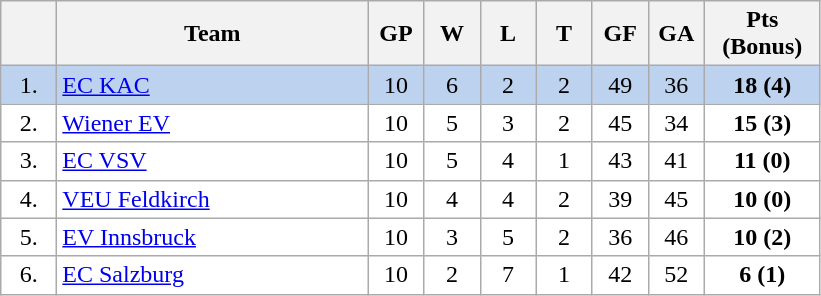<table class="wikitable">
<tr>
<th width="30"></th>
<th width="200">Team</th>
<th width="30">GP</th>
<th width="30">W</th>
<th width="30">L</th>
<th width="30">T</th>
<th width="30">GF</th>
<th width="30">GA</th>
<th width="70">Pts (Bonus)</th>
</tr>
<tr bgcolor="#BCD2EE" align="center">
<td>1.</td>
<td align="left"><a href='#'>EC KAC</a></td>
<td>10</td>
<td>6</td>
<td>2</td>
<td>2</td>
<td>49</td>
<td>36</td>
<td><strong>18 (4)</strong></td>
</tr>
<tr bgcolor="#FFFFFF" align="center">
<td>2.</td>
<td align="left"><a href='#'>Wiener EV</a></td>
<td>10</td>
<td>5</td>
<td>3</td>
<td>2</td>
<td>45</td>
<td>34</td>
<td><strong>15 (3)</strong></td>
</tr>
<tr bgcolor="#FFFFFF" align="center">
<td>3.</td>
<td align="left"><a href='#'>EC VSV</a></td>
<td>10</td>
<td>5</td>
<td>4</td>
<td>1</td>
<td>43</td>
<td>41</td>
<td><strong>11 (0)</strong></td>
</tr>
<tr bgcolor="#FFFFFF" align="center">
<td>4.</td>
<td align="left"><a href='#'>VEU Feldkirch</a></td>
<td>10</td>
<td>4</td>
<td>4</td>
<td>2</td>
<td>39</td>
<td>45</td>
<td><strong>10 (0)</strong></td>
</tr>
<tr bgcolor="#FFFFFF" align="center">
<td>5.</td>
<td align="left"><a href='#'>EV Innsbruck</a></td>
<td>10</td>
<td>3</td>
<td>5</td>
<td>2</td>
<td>36</td>
<td>46</td>
<td><strong>10 (2)</strong></td>
</tr>
<tr bgcolor="#FFFFFF" align="center">
<td>6.</td>
<td align="left"><a href='#'>EC Salzburg</a></td>
<td>10</td>
<td>2</td>
<td>7</td>
<td>1</td>
<td>42</td>
<td>52</td>
<td><strong>6 (1)</strong></td>
</tr>
</table>
